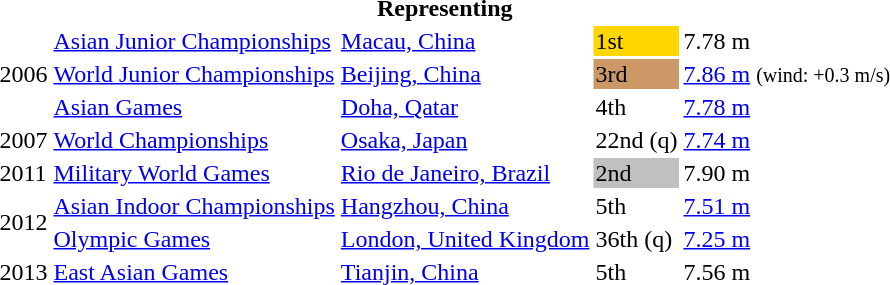<table>
<tr>
<th colspan="5">Representing </th>
</tr>
<tr>
<td rowspan=3>2006</td>
<td><a href='#'>Asian Junior Championships</a></td>
<td><a href='#'>Macau, China</a></td>
<td bgcolor="gold">1st</td>
<td>7.78 m</td>
</tr>
<tr>
<td><a href='#'>World Junior Championships</a></td>
<td><a href='#'>Beijing, China</a></td>
<td bgcolor="cc9966">3rd</td>
<td><a href='#'>7.86 m</a>  <small>(wind: +0.3 m/s)</small></td>
</tr>
<tr>
<td><a href='#'>Asian Games</a></td>
<td><a href='#'>Doha, Qatar</a></td>
<td>4th</td>
<td><a href='#'>7.78 m</a></td>
</tr>
<tr>
<td>2007</td>
<td><a href='#'>World Championships</a></td>
<td><a href='#'>Osaka, Japan</a></td>
<td>22nd (q)</td>
<td><a href='#'>7.74 m</a></td>
</tr>
<tr>
<td>2011</td>
<td><a href='#'>Military World Games</a></td>
<td><a href='#'>Rio de Janeiro, Brazil</a></td>
<td bgcolor=silver>2nd</td>
<td>7.90 m</td>
</tr>
<tr>
<td rowspan=2>2012</td>
<td><a href='#'>Asian Indoor Championships</a></td>
<td><a href='#'>Hangzhou, China</a></td>
<td>5th</td>
<td><a href='#'>7.51 m</a></td>
</tr>
<tr>
<td><a href='#'>Olympic Games</a></td>
<td><a href='#'>London, United Kingdom</a></td>
<td>36th (q)</td>
<td><a href='#'>7.25 m</a></td>
</tr>
<tr>
<td>2013</td>
<td><a href='#'>East Asian Games</a></td>
<td><a href='#'>Tianjin, China</a></td>
<td>5th</td>
<td>7.56 m</td>
</tr>
</table>
